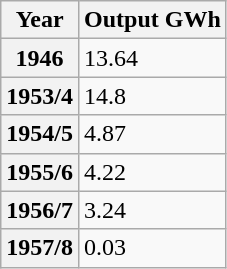<table class="wikitable">
<tr>
<th>Year</th>
<th>Output GWh</th>
</tr>
<tr>
<th>1946</th>
<td>13.64</td>
</tr>
<tr>
<th>1953/4</th>
<td>14.8</td>
</tr>
<tr>
<th>1954/5</th>
<td>4.87</td>
</tr>
<tr>
<th>1955/6</th>
<td>4.22</td>
</tr>
<tr>
<th>1956/7</th>
<td>3.24</td>
</tr>
<tr>
<th>1957/8</th>
<td>0.03</td>
</tr>
</table>
